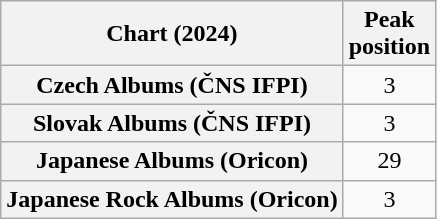<table class="wikitable sortable plainrowheaders" style="text-align:center;">
<tr>
<th scope="col">Chart (2024)</th>
<th scope="col">Peak<br>position</th>
</tr>
<tr>
<th scope="row">Czech Albums (ČNS IFPI)</th>
<td>3</td>
</tr>
<tr>
<th scope="row">Slovak Albums (ČNS IFPI)</th>
<td>3</td>
</tr>
<tr>
<th scope="row">Japanese Albums (Oricon)</th>
<td>29</td>
</tr>
<tr>
<th scope="row">Japanese Rock Albums (Oricon)</th>
<td>3</td>
</tr>
</table>
